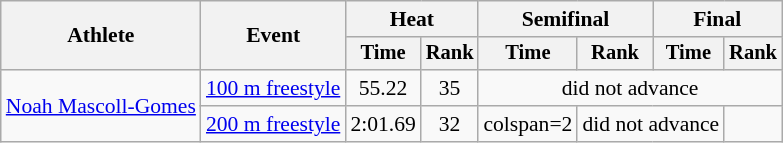<table class=wikitable style="font-size:90%">
<tr>
<th rowspan=2>Athlete</th>
<th rowspan=2>Event</th>
<th colspan="2">Heat</th>
<th colspan="2">Semifinal</th>
<th colspan="2">Final</th>
</tr>
<tr style="font-size:95%">
<th>Time</th>
<th>Rank</th>
<th>Time</th>
<th>Rank</th>
<th>Time</th>
<th>Rank</th>
</tr>
<tr align=center>
<td align=left rowspan=2><a href='#'>Noah Mascoll-Gomes</a></td>
<td align=left><a href='#'>100 m freestyle</a></td>
<td>55.22</td>
<td>35</td>
<td colspan=4>did not advance</td>
</tr>
<tr align=center>
<td align=left><a href='#'>200 m freestyle</a></td>
<td>2:01.69</td>
<td>32</td>
<td>colspan=2 </td>
<td colspan=2>did not advance</td>
</tr>
</table>
